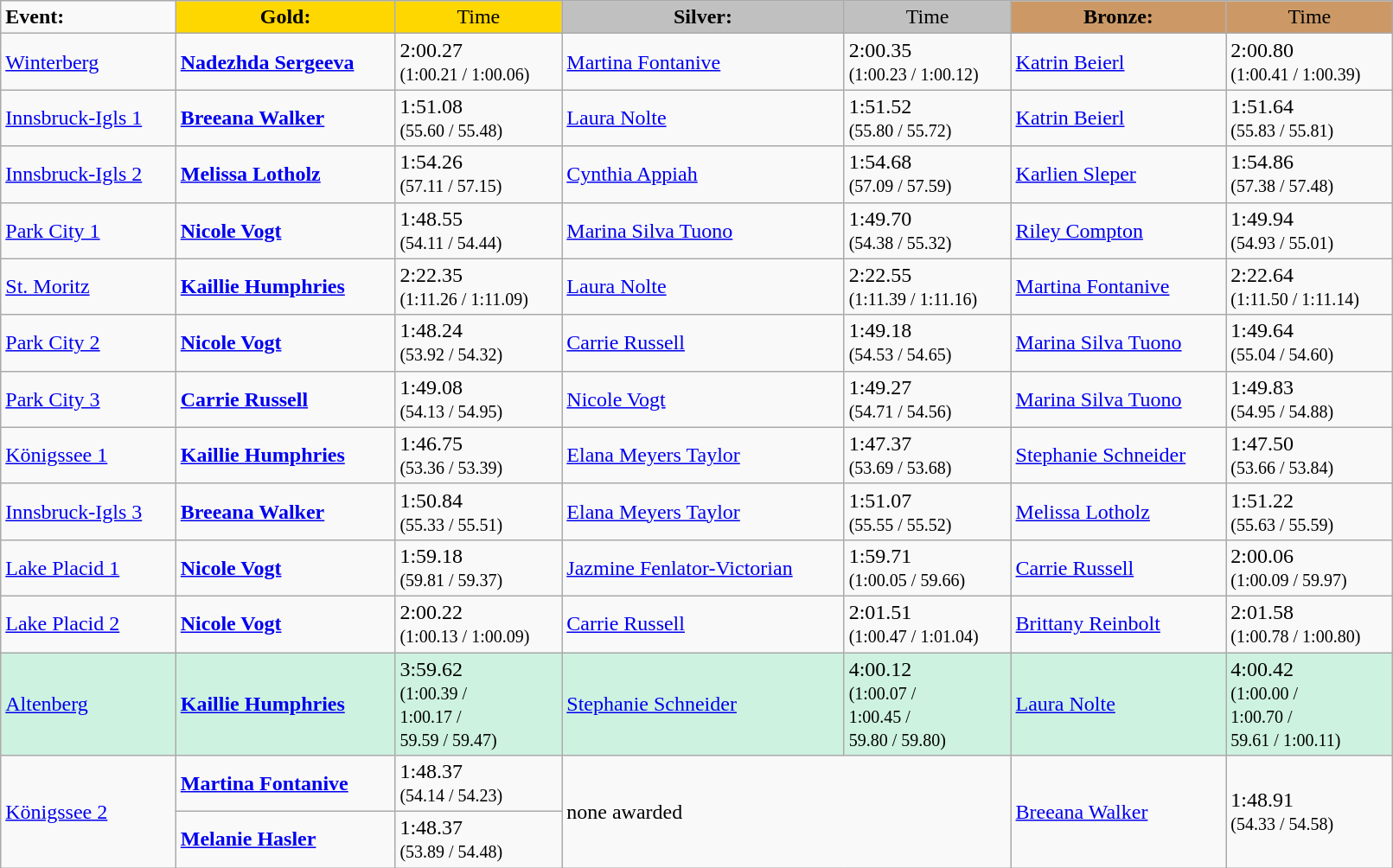<table class="wikitable" style="width:85%;">
<tr>
<td><strong>Event:</strong></td>
<td style="text-align:center; background:gold;"><strong>Gold:</strong></td>
<td style="text-align:center; background:gold;">Time</td>
<td style="text-align:center; background:silver;"><strong>Silver:</strong></td>
<td style="text-align:center; background:silver;">Time</td>
<td style="text-align:center; background:#c96;"><strong>Bronze:</strong></td>
<td style="text-align:center; background:#c96;">Time</td>
</tr>
<tr>
<td> <a href='#'>Winterberg</a></td>
<td><strong><a href='#'>Nadezhda Sergeeva</a><br><small></small></strong></td>
<td>2:00.27<br><small>(1:00.21 / 1:00.06)</small></td>
<td><a href='#'>Martina Fontanive</a><br><small></small></td>
<td>2:00.35<br><small>(1:00.23 / 1:00.12)</small></td>
<td><a href='#'>Katrin Beierl</a><br><small></small></td>
<td>2:00.80<br><small>(1:00.41 / 1:00.39)</small></td>
</tr>
<tr>
<td> <a href='#'>Innsbruck-Igls 1</a></td>
<td><strong><a href='#'>Breeana Walker</a><br><small></small></strong></td>
<td>1:51.08<br><small>(55.60 / 55.48)</small></td>
<td><a href='#'>Laura Nolte</a><br><small></small></td>
<td>1:51.52<br><small>(55.80 / 55.72)</small></td>
<td><a href='#'>Katrin Beierl</a><br><small></small></td>
<td>1:51.64<br><small>(55.83 / 55.81)</small></td>
</tr>
<tr>
<td> <a href='#'>Innsbruck-Igls 2</a></td>
<td><strong><a href='#'>Melissa Lotholz</a><br><small></small></strong></td>
<td>1:54.26<br><small>(57.11 / 57.15)</small></td>
<td><a href='#'>Cynthia Appiah</a><br><small></small></td>
<td>1:54.68<br><small>(57.09 / 57.59)</small></td>
<td><a href='#'>Karlien Sleper</a><br><small></small></td>
<td>1:54.86<br><small>(57.38 / 57.48)</small></td>
</tr>
<tr>
<td> <a href='#'>Park City 1</a></td>
<td><strong><a href='#'>Nicole Vogt</a><br><small></small></strong></td>
<td>1:48.55<br><small>(54.11 / 54.44)</small></td>
<td><a href='#'>Marina Silva Tuono</a><br><small></small></td>
<td>1:49.70<br><small>(54.38 / 55.32)</small></td>
<td><a href='#'>Riley Compton</a><br><small></small></td>
<td>1:49.94<br><small>(54.93 / 55.01)</small></td>
</tr>
<tr>
<td> <a href='#'>St. Moritz</a></td>
<td><strong><a href='#'>Kaillie Humphries</a><br><small></small></strong></td>
<td>2:22.35<br><small>(1:11.26 / 1:11.09)</small></td>
<td><a href='#'>Laura Nolte</a><br><small></small></td>
<td>2:22.55<br><small>(1:11.39 / 1:11.16)</small></td>
<td><a href='#'>Martina Fontanive</a><br><small></small></td>
<td>2:22.64<br><small>(1:11.50 / 1:11.14)</small></td>
</tr>
<tr>
<td> <a href='#'>Park City 2</a></td>
<td><strong><a href='#'>Nicole Vogt</a><br><small></small></strong></td>
<td>1:48.24<br><small>(53.92 / 54.32)</small></td>
<td><a href='#'>Carrie Russell</a><br><small></small></td>
<td>1:49.18<br><small>(54.53 / 54.65)</small></td>
<td><a href='#'>Marina Silva Tuono</a><br><small></small></td>
<td>1:49.64<br><small>(55.04 / 54.60)</small></td>
</tr>
<tr>
<td> <a href='#'>Park City 3</a></td>
<td><strong><a href='#'>Carrie Russell</a><br><small></small></strong></td>
<td>1:49.08<br><small>(54.13 / 54.95)</small></td>
<td><a href='#'>Nicole Vogt</a><br><small></small></td>
<td>1:49.27<br><small>(54.71 / 54.56)</small></td>
<td><a href='#'>Marina Silva Tuono</a><br><small></small></td>
<td>1:49.83<br><small>(54.95 / 54.88)</small></td>
</tr>
<tr>
<td> <a href='#'>Königssee 1</a></td>
<td><strong><a href='#'>Kaillie Humphries</a><br><small></small></strong></td>
<td>1:46.75<br><small>(53.36 / 53.39)</small></td>
<td><a href='#'>Elana Meyers Taylor</a><br><small></small></td>
<td>1:47.37<br><small>(53.69 / 53.68)</small></td>
<td><a href='#'>Stephanie Schneider</a><br><small></small></td>
<td>1:47.50<br><small>(53.66 / 53.84)</small></td>
</tr>
<tr>
<td> <a href='#'>Innsbruck-Igls 3</a></td>
<td><strong><a href='#'>Breeana Walker</a><br><small></small></strong></td>
<td>1:50.84<br><small>(55.33 / 55.51)</small></td>
<td><a href='#'>Elana Meyers Taylor</a><br><small></small></td>
<td>1:51.07<br><small>(55.55 / 55.52)</small></td>
<td><a href='#'>Melissa Lotholz</a><br><small></small></td>
<td>1:51.22<br><small>(55.63 / 55.59)</small></td>
</tr>
<tr>
<td> <a href='#'>Lake Placid 1</a></td>
<td><strong><a href='#'>Nicole Vogt</a><br><small></small></strong></td>
<td>1:59.18<br><small>(59.81 / 59.37)</small></td>
<td><a href='#'>Jazmine Fenlator-Victorian</a><br><small></small></td>
<td>1:59.71<br><small>(1:00.05 / 59.66)</small></td>
<td><a href='#'>Carrie Russell</a><br><small></small></td>
<td>2:00.06<br><small>(1:00.09 / 59.97)</small></td>
</tr>
<tr>
<td> <a href='#'>Lake Placid 2</a></td>
<td><strong><a href='#'>Nicole Vogt</a><br><small></small></strong></td>
<td>2:00.22<br><small>(1:00.13 / 1:00.09)</small></td>
<td><a href='#'>Carrie Russell</a><br><small></small></td>
<td>2:01.51<br><small>(1:00.47 / 1:01.04)</small></td>
<td><a href='#'>Brittany Reinbolt</a><br><small></small></td>
<td>2:01.58<br><small>(1:00.78 / 1:00.80)</small></td>
</tr>
<tr style="background:#CEF2E0">
<td> <a href='#'>Altenberg</a></td>
<td><strong><a href='#'>Kaillie Humphries</a><br><small></small></strong></td>
<td>3:59.62<br><small>(1:00.39 /<br>1:00.17 /<br>59.59 / 59.47)</small></td>
<td><a href='#'>Stephanie Schneider</a><br><small></small></td>
<td>4:00.12<br><small>(1:00.07 /<br>1:00.45 /<br>59.80 / 59.80)</small></td>
<td><a href='#'>Laura Nolte</a><br><small></small></td>
<td>4:00.42<br><small>(1:00.00 /<br>1:00.70 /<br>59.61 / 1:00.11)</small></td>
</tr>
<tr>
<td rowspan="2"> <a href='#'>Königssee 2</a></td>
<td><strong><a href='#'>Martina Fontanive</a><br><small></small></strong></td>
<td>1:48.37<br><small>(54.14 / 54.23)</small></td>
<td colspan="2" rowspan="2">none awarded</td>
<td rowspan="2"><a href='#'>Breeana Walker</a><br><small></small></td>
<td rowspan="2">1:48.91<br><small>(54.33 / 54.58)</small></td>
</tr>
<tr>
<td><strong><a href='#'>Melanie Hasler</a><br><small></small></strong></td>
<td>1:48.37<br><small>(53.89 / 54.48)</small></td>
</tr>
</table>
